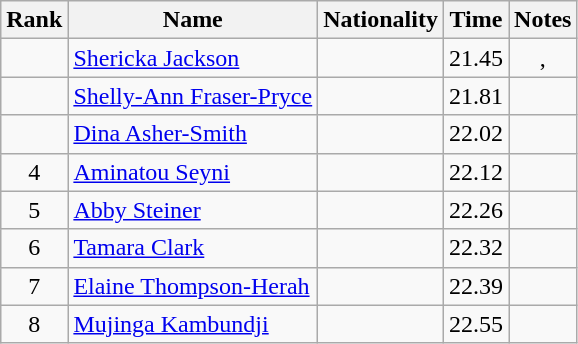<table class="wikitable sortable" style="text-align:center">
<tr>
<th>Rank</th>
<th>Name</th>
<th>Nationality</th>
<th>Time</th>
<th>Notes</th>
</tr>
<tr>
<td></td>
<td align=left><a href='#'>Shericka Jackson</a></td>
<td align=left></td>
<td>21.45</td>
<td>, </td>
</tr>
<tr>
<td></td>
<td align=left><a href='#'>Shelly-Ann Fraser-Pryce</a></td>
<td align=left></td>
<td>21.81</td>
<td></td>
</tr>
<tr>
<td></td>
<td align=left><a href='#'>Dina Asher-Smith</a></td>
<td align=left></td>
<td>22.02</td>
<td></td>
</tr>
<tr>
<td>4</td>
<td align=left><a href='#'>Aminatou Seyni</a></td>
<td align=left></td>
<td>22.12</td>
<td></td>
</tr>
<tr>
<td>5</td>
<td align=left><a href='#'>Abby Steiner</a></td>
<td align=left></td>
<td>22.26</td>
<td></td>
</tr>
<tr>
<td>6</td>
<td align=left><a href='#'>Tamara Clark</a></td>
<td align=left></td>
<td>22.32</td>
<td></td>
</tr>
<tr>
<td>7</td>
<td align=left><a href='#'>Elaine Thompson-Herah</a></td>
<td align=left></td>
<td>22.39</td>
<td></td>
</tr>
<tr>
<td>8</td>
<td align=left><a href='#'>Mujinga Kambundji</a></td>
<td align=left></td>
<td>22.55</td>
<td></td>
</tr>
</table>
